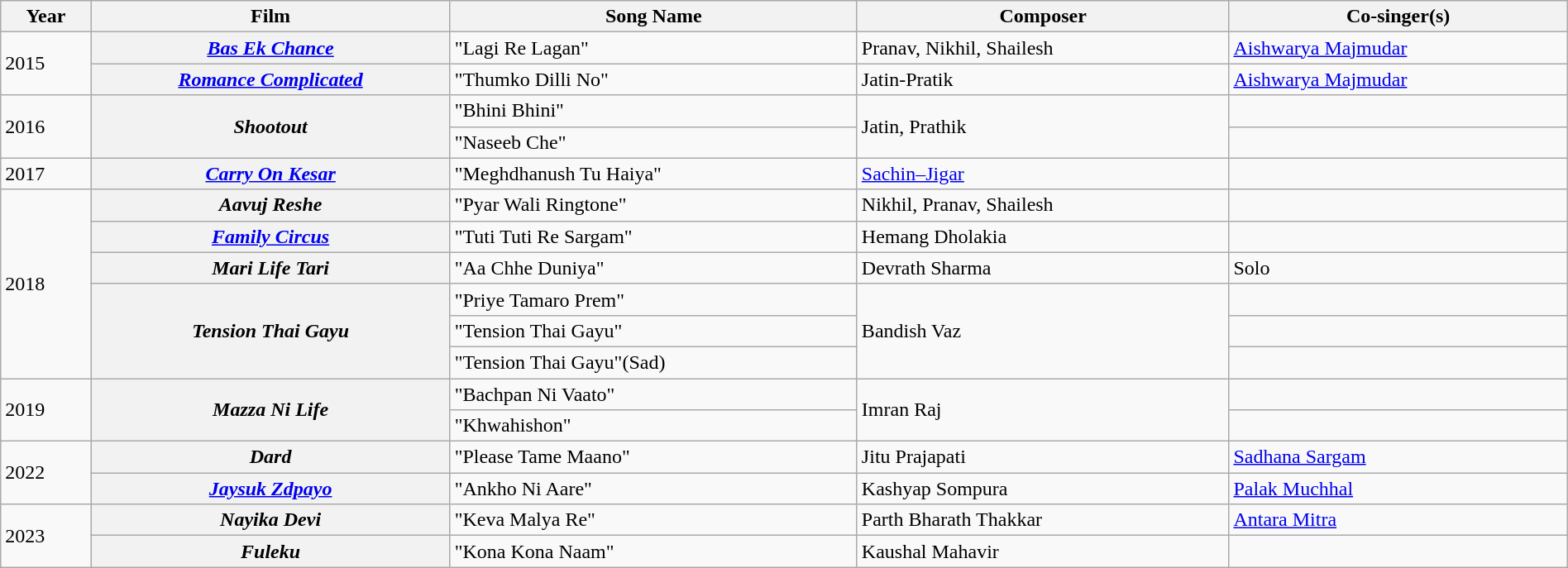<table class="wikitable sortable" width="100%">
<tr>
<th>Year</th>
<th>Film</th>
<th>Song Name</th>
<th>Composer</th>
<th>Co-singer(s)</th>
</tr>
<tr>
<td rowspan="2">2015</td>
<th><em><a href='#'>Bas Ek Chance</a></em></th>
<td>"Lagi Re Lagan"</td>
<td>Pranav, Nikhil, Shailesh</td>
<td><a href='#'>Aishwarya Majmudar</a></td>
</tr>
<tr>
<th><em><a href='#'>Romance Complicated</a></em></th>
<td>"Thumko Dilli No"</td>
<td>Jatin-Pratik</td>
<td><a href='#'>Aishwarya Majmudar</a></td>
</tr>
<tr>
<td rowspan="2">2016</td>
<th rowspan="2"><em>Shootout</em></th>
<td>"Bhini Bhini"</td>
<td rowspan="2">Jatin, Prathik</td>
<td></td>
</tr>
<tr>
<td>"Naseeb Che"</td>
<td></td>
</tr>
<tr>
<td>2017</td>
<th><em><a href='#'>Carry On Kesar</a></em></th>
<td>"Meghdhanush Tu Haiya"</td>
<td><a href='#'>Sachin–Jigar</a></td>
<td></td>
</tr>
<tr>
<td rowspan="6">2018</td>
<th><em>Aavuj Reshe</em></th>
<td>"Pyar Wali Ringtone"</td>
<td>Nikhil, Pranav, Shailesh</td>
<td></td>
</tr>
<tr>
<th><a href='#'><em>Family Circus</em></a></th>
<td>"Tuti Tuti Re Sargam"</td>
<td>Hemang Dholakia</td>
<td></td>
</tr>
<tr>
<th><em>Mari Life Tari</em></th>
<td>"Aa Chhe Duniya"</td>
<td>Devrath Sharma</td>
<td>Solo</td>
</tr>
<tr>
<th rowspan="3"><em>Tension Thai Gayu</em></th>
<td>"Priye Tamaro Prem"</td>
<td rowspan="3">Bandish Vaz</td>
<td></td>
</tr>
<tr>
<td>"Tension Thai Gayu"</td>
<td></td>
</tr>
<tr>
<td>"Tension Thai Gayu"(Sad)</td>
<td></td>
</tr>
<tr>
<td rowspan="2">2019</td>
<th rowspan="2"><em>Mazza Ni Life</em></th>
<td>"Bachpan Ni Vaato"</td>
<td rowspan="2">Imran Raj</td>
<td></td>
</tr>
<tr>
<td>"Khwahishon"</td>
<td></td>
</tr>
<tr>
<td rowspan="2">2022</td>
<th><em>Dard</em></th>
<td>"Please Tame Maano"</td>
<td>Jitu Prajapati</td>
<td><a href='#'>Sadhana Sargam</a></td>
</tr>
<tr>
<th><em><a href='#'>Jaysuk Zdpayo</a></em></th>
<td>"Ankho Ni Aare"</td>
<td>Kashyap Sompura</td>
<td><a href='#'>Palak Muchhal</a></td>
</tr>
<tr>
<td rowspan="2">2023</td>
<th><em>Nayika Devi</em></th>
<td>"Keva Malya Re"</td>
<td>Parth Bharath Thakkar</td>
<td><a href='#'>Antara Mitra</a></td>
</tr>
<tr>
<th><em>Fuleku</em></th>
<td>"Kona Kona Naam"</td>
<td>Kaushal Mahavir</td>
<td></td>
</tr>
</table>
